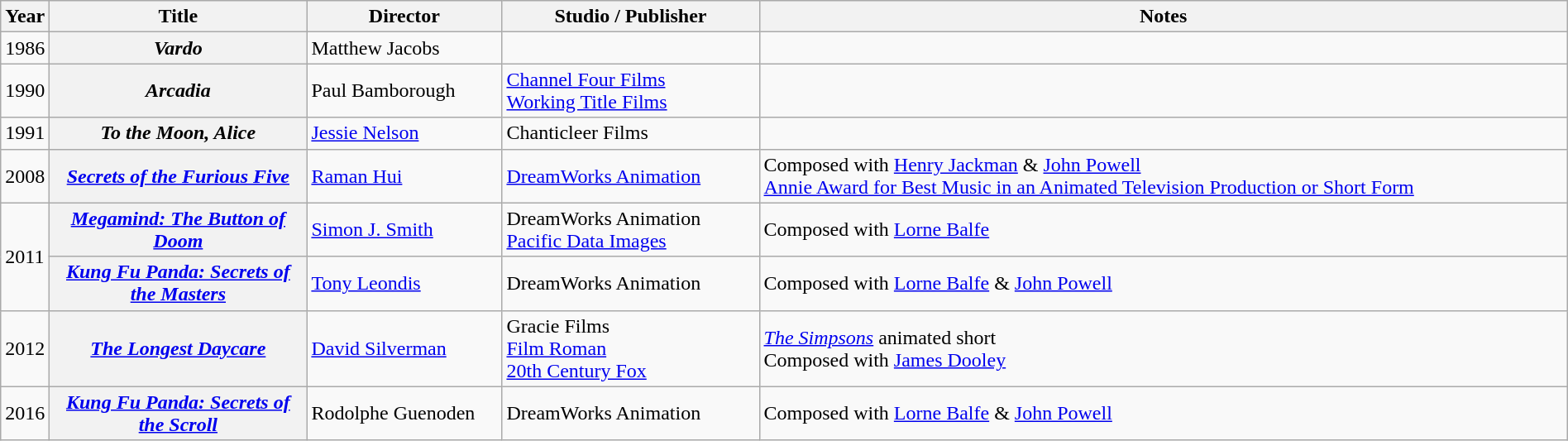<table class="wikitable sortable" width="100%">
<tr>
<th width="30">Year</th>
<th width="200">Title</th>
<th width="150">Director</th>
<th width="200">Studio / Publisher</th>
<th>Notes</th>
</tr>
<tr>
<td>1986</td>
<th><em>Vardo</em></th>
<td>Matthew Jacobs</td>
<td></td>
<td></td>
</tr>
<tr>
<td>1990</td>
<th><em>Arcadia</em></th>
<td>Paul Bamborough</td>
<td><a href='#'>Channel Four Films</a><br><a href='#'>Working Title Films</a></td>
<td></td>
</tr>
<tr>
<td>1991</td>
<th><em>To the Moon, Alice</em></th>
<td><a href='#'>Jessie Nelson</a></td>
<td>Chanticleer Films</td>
<td></td>
</tr>
<tr>
<td>2008</td>
<th><em><a href='#'>Secrets of the Furious Five</a></em></th>
<td><a href='#'>Raman Hui</a></td>
<td><a href='#'>DreamWorks Animation</a></td>
<td>Composed with <a href='#'>Henry Jackman</a> & <a href='#'>John Powell</a><br><a href='#'>Annie Award for Best Music in an Animated Television Production or Short Form</a></td>
</tr>
<tr>
<td rowspan="2">2011</td>
<th><em><a href='#'>Megamind: The Button of Doom</a></em></th>
<td><a href='#'>Simon J. Smith</a></td>
<td>DreamWorks Animation<br><a href='#'>Pacific Data Images</a></td>
<td>Composed with <a href='#'>Lorne Balfe</a></td>
</tr>
<tr>
<th><em><a href='#'>Kung Fu Panda: Secrets of the Masters</a></em></th>
<td><a href='#'>Tony Leondis</a></td>
<td>DreamWorks Animation</td>
<td>Composed with <a href='#'>Lorne Balfe</a> & <a href='#'>John Powell</a></td>
</tr>
<tr>
<td>2012</td>
<th><em><a href='#'>The Longest Daycare</a></em></th>
<td><a href='#'>David Silverman</a></td>
<td>Gracie Films<br><a href='#'>Film Roman</a><br><a href='#'>20th Century Fox</a></td>
<td><em><a href='#'>The Simpsons</a></em> animated short<br>Composed with <a href='#'>James Dooley</a></td>
</tr>
<tr>
<td>2016</td>
<th><em><a href='#'>Kung Fu Panda: Secrets of the Scroll</a></em></th>
<td>Rodolphe Guenoden</td>
<td>DreamWorks Animation</td>
<td>Composed with <a href='#'>Lorne Balfe</a> & <a href='#'>John Powell</a></td>
</tr>
</table>
